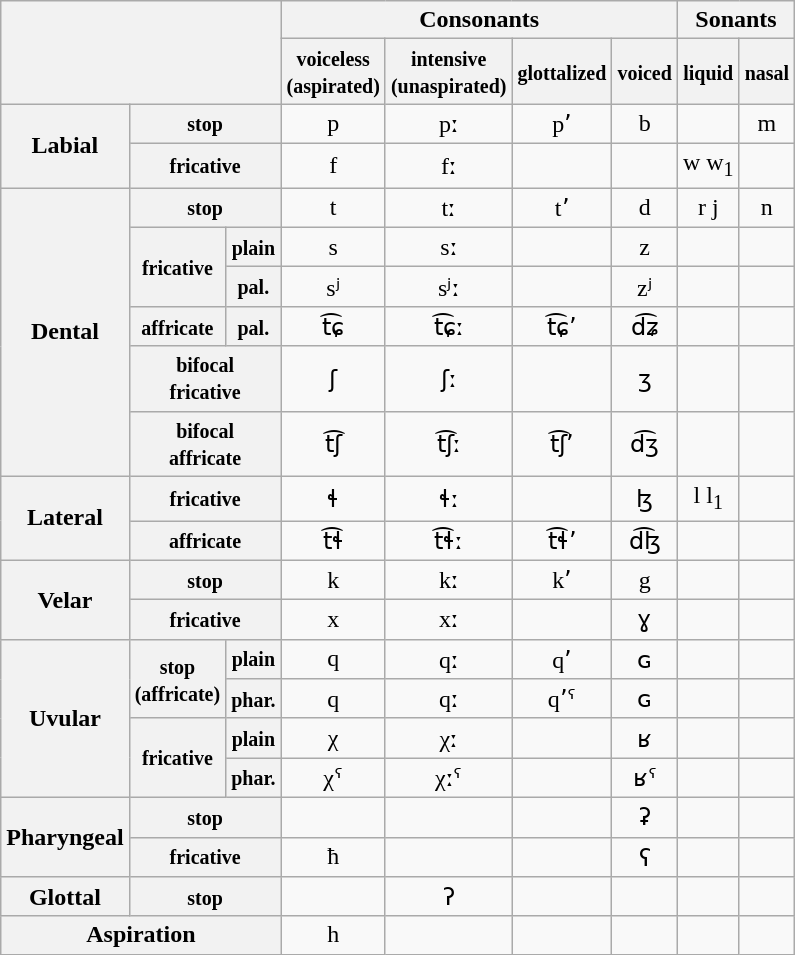<table class="wikitable" style="text-align: center;">
<tr>
<th colspan="3" rowspan="2"></th>
<th colspan="4">Consonants</th>
<th colspan="2">Sonants</th>
</tr>
<tr>
<th><small>voiceless</small><br><small>(aspirated)</small></th>
<th><small>intensive</small><br><small>(unaspirated)</small></th>
<th><small>glottalized</small></th>
<th><small>voiced</small></th>
<th><small>liquid</small></th>
<th><small>nasal</small></th>
</tr>
<tr>
<th rowspan="2">Labial</th>
<th colspan="2"><small>stop</small></th>
<td>p</td>
<td>pː</td>
<td>pʼ</td>
<td>b</td>
<td></td>
<td>m</td>
</tr>
<tr>
<th colspan="2"><small>fricative</small></th>
<td>f</td>
<td>fː</td>
<td></td>
<td></td>
<td>w w<sub>1</sub></td>
<td></td>
</tr>
<tr>
<th rowspan="6">Dental</th>
<th colspan="2"><small>stop</small></th>
<td>t</td>
<td>tː</td>
<td>tʼ</td>
<td>d</td>
<td>r j</td>
<td>n</td>
</tr>
<tr>
<th rowspan="2"><small>fricative</small></th>
<th><small>plain</small></th>
<td>s</td>
<td>sː</td>
<td></td>
<td>z</td>
<td></td>
<td></td>
</tr>
<tr>
<th><small>pal.</small></th>
<td>sʲ</td>
<td>sʲː</td>
<td></td>
<td>zʲ</td>
<td></td>
<td></td>
</tr>
<tr>
<th><small>affricate</small></th>
<th><small>pal.</small></th>
<td>t͡ɕ</td>
<td>t͡ɕː</td>
<td>t͡ɕʼ</td>
<td>d͡ʑ</td>
<td></td>
<td></td>
</tr>
<tr>
<th colspan="2"><small>bifocal</small><br><small>fricative</small></th>
<td>ʃ</td>
<td>ʃː</td>
<td></td>
<td>ʒ</td>
<td></td>
<td></td>
</tr>
<tr>
<th colspan="2"><small>bifocal</small><br><small>affricate</small></th>
<td>t͡ʃ</td>
<td>t͡ʃː</td>
<td>t͡ʃʼ</td>
<td>d͡ʒ</td>
<td></td>
<td></td>
</tr>
<tr>
<th rowspan="2">Lateral</th>
<th colspan="2"><small>fricative</small></th>
<td>ɬ</td>
<td>ɬː</td>
<td></td>
<td>ɮ</td>
<td>l l<sub>1</sub></td>
<td></td>
</tr>
<tr>
<th colspan="2"><small>affricate</small></th>
<td>t͡ɬ</td>
<td>t͡ɬː</td>
<td>t͡ɬʼ</td>
<td>d͡ɮ</td>
<td></td>
<td></td>
</tr>
<tr>
<th rowspan="2">Velar</th>
<th colspan="2"><small>stop</small></th>
<td>k</td>
<td>kː</td>
<td>kʼ</td>
<td>g</td>
<td></td>
<td></td>
</tr>
<tr>
<th colspan="2"><small>fricative</small></th>
<td>x</td>
<td>xː</td>
<td></td>
<td>ɣ</td>
<td></td>
<td></td>
</tr>
<tr>
<th rowspan="4">Uvular</th>
<th rowspan="2"><small>stop</small><br><small>(affricate)</small></th>
<th><small>plain</small></th>
<td>q</td>
<td>qː</td>
<td>qʼ</td>
<td>ɢ</td>
<td></td>
<td></td>
</tr>
<tr>
<th><small>phar.</small></th>
<td>q</td>
<td>qː</td>
<td>qʼˤ</td>
<td>ɢ</td>
<td></td>
<td></td>
</tr>
<tr>
<th rowspan="2"><small>fricative</small></th>
<th><small>plain</small></th>
<td>χ</td>
<td>χː</td>
<td></td>
<td>ʁ</td>
<td></td>
<td></td>
</tr>
<tr>
<th><small>phar.</small></th>
<td>χˤ</td>
<td>χːˤ</td>
<td></td>
<td>ʁˤ</td>
<td></td>
<td></td>
</tr>
<tr>
<th rowspan="2">Pharyngeal</th>
<th colspan="2"><small>stop</small></th>
<td></td>
<td></td>
<td></td>
<td>ʡ</td>
<td></td>
<td></td>
</tr>
<tr>
<th colspan="2"><small>fricative</small></th>
<td>ħ</td>
<td></td>
<td></td>
<td>ʕ</td>
<td></td>
<td></td>
</tr>
<tr>
<th>Glottal</th>
<th colspan="2"><small>stop</small></th>
<td></td>
<td>ʔ</td>
<td></td>
<td></td>
<td></td>
<td></td>
</tr>
<tr>
<th colspan="3">Aspiration</th>
<td>h</td>
<td></td>
<td></td>
<td></td>
<td></td>
<td></td>
</tr>
</table>
